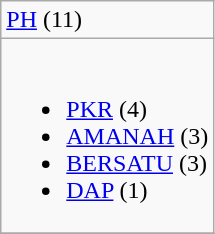<table class="wikitable">
<tr>
<td> <a href='#'>PH</a> (11)</td>
</tr>
<tr>
<td><br><ul><li> <a href='#'>PKR</a> (4)</li><li> <a href='#'>AMANAH</a> (3)</li><li> <a href='#'>BERSATU</a> (3)</li><li> <a href='#'>DAP</a> (1)</li></ul></td>
</tr>
<tr>
</tr>
</table>
